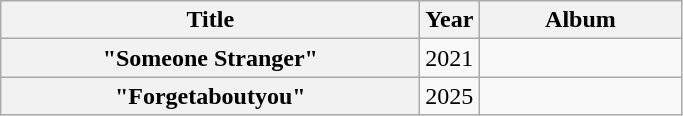<table class="wikitable plainrowheaders" style="text-align:center;">
<tr>
<th scope="col" style="width:17em;">Title</th>
<th scope="col" style="width:1em;">Year</th>
<th scope="col" style="width:8em;">Album</th>
</tr>
<tr>
<th scope="row">"Someone Stranger" </th>
<td>2021</td>
<td></td>
</tr>
<tr>
<th scope="row">"Forgetaboutyou" </th>
<td>2025</td>
<td></td>
</tr>
</table>
